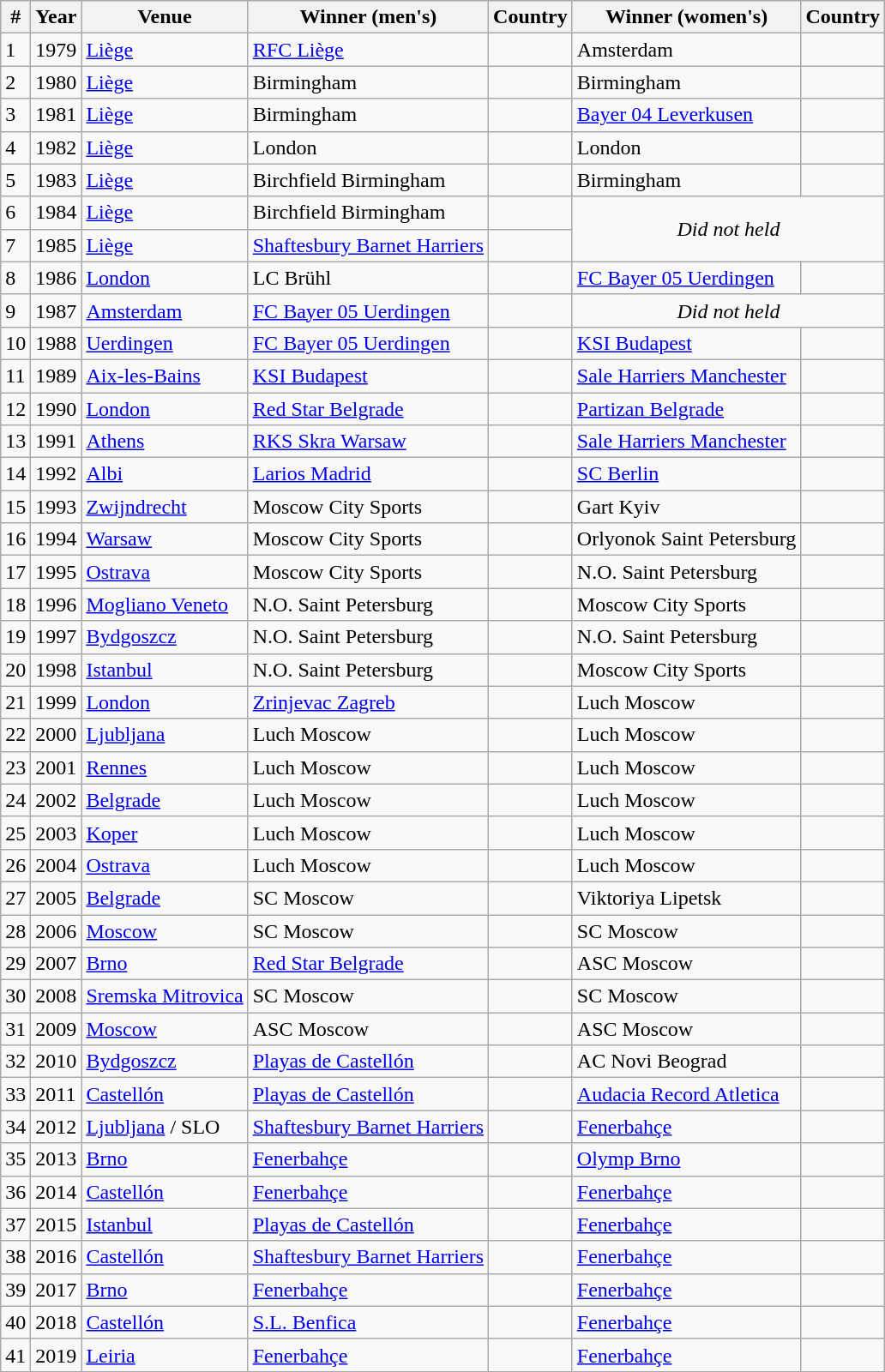<table class="wikitable">
<tr>
<th>#</th>
<th>Year</th>
<th>Venue</th>
<th>Winner (men's)</th>
<th>Country</th>
<th>Winner (women's)</th>
<th>Country</th>
</tr>
<tr>
<td>1</td>
<td>1979</td>
<td><a href='#'>Liège</a></td>
<td><a href='#'>RFC Liège</a></td>
<td></td>
<td>Amsterdam</td>
<td></td>
</tr>
<tr>
<td>2</td>
<td>1980</td>
<td><a href='#'>Liège</a></td>
<td>Birmingham</td>
<td></td>
<td>Birmingham</td>
<td></td>
</tr>
<tr>
<td>3</td>
<td>1981</td>
<td><a href='#'>Liège</a></td>
<td>Birmingham</td>
<td></td>
<td><a href='#'>Bayer 04 Leverkusen</a></td>
<td></td>
</tr>
<tr>
<td>4</td>
<td>1982</td>
<td><a href='#'>Liège</a></td>
<td>London</td>
<td></td>
<td>London</td>
<td></td>
</tr>
<tr>
<td>5</td>
<td>1983</td>
<td><a href='#'>Liège</a></td>
<td>Birchfield Birmingham</td>
<td></td>
<td>Birmingham</td>
<td></td>
</tr>
<tr>
<td>6</td>
<td>1984</td>
<td><a href='#'>Liège</a></td>
<td>Birchfield Birmingham</td>
<td></td>
<td rowspan=2 colspan=2 align="center"><em>Did not held</em></td>
</tr>
<tr>
<td>7</td>
<td>1985</td>
<td><a href='#'>Liège</a></td>
<td><a href='#'>Shaftesbury Barnet Harriers</a></td>
<td></td>
</tr>
<tr>
<td>8</td>
<td>1986</td>
<td><a href='#'>London</a></td>
<td>LC Brühl</td>
<td></td>
<td><a href='#'>FC Bayer 05 Uerdingen</a></td>
<td></td>
</tr>
<tr>
<td>9</td>
<td>1987</td>
<td><a href='#'>Amsterdam</a></td>
<td><a href='#'>FC Bayer 05 Uerdingen</a></td>
<td></td>
<td colspan=2 align="center"><em>Did not held</em></td>
</tr>
<tr>
<td>10</td>
<td>1988</td>
<td><a href='#'>Uerdingen</a></td>
<td><a href='#'>FC Bayer 05 Uerdingen</a></td>
<td></td>
<td><a href='#'>KSI Budapest</a></td>
<td></td>
</tr>
<tr>
<td>11</td>
<td>1989</td>
<td><a href='#'>Aix-les-Bains</a></td>
<td><a href='#'>KSI Budapest</a></td>
<td></td>
<td><a href='#'>Sale Harriers Manchester</a></td>
<td></td>
</tr>
<tr>
<td>12</td>
<td>1990</td>
<td><a href='#'>London</a></td>
<td><a href='#'>Red Star Belgrade</a></td>
<td></td>
<td><a href='#'>Partizan Belgrade</a></td>
<td></td>
</tr>
<tr>
<td>13</td>
<td>1991</td>
<td><a href='#'>Athens</a></td>
<td><a href='#'>RKS Skra Warsaw</a></td>
<td></td>
<td><a href='#'>Sale Harriers Manchester</a></td>
<td></td>
</tr>
<tr>
<td>14</td>
<td>1992</td>
<td><a href='#'>Albi</a></td>
<td><a href='#'>Larios Madrid</a></td>
<td></td>
<td><a href='#'>SC Berlin</a></td>
<td></td>
</tr>
<tr>
<td>15</td>
<td>1993</td>
<td><a href='#'>Zwijndrecht</a></td>
<td>Moscow City Sports</td>
<td></td>
<td>Gart Kyiv</td>
<td></td>
</tr>
<tr>
<td>16</td>
<td>1994</td>
<td><a href='#'>Warsaw</a></td>
<td>Moscow City Sports</td>
<td></td>
<td>Orlyonok Saint Petersburg</td>
<td></td>
</tr>
<tr>
<td>17</td>
<td>1995</td>
<td><a href='#'>Ostrava</a></td>
<td>Moscow City Sports</td>
<td></td>
<td>N.O. Saint Petersburg</td>
<td></td>
</tr>
<tr>
<td>18</td>
<td>1996</td>
<td><a href='#'>Mogliano Veneto</a></td>
<td>N.O. Saint Petersburg</td>
<td></td>
<td>Moscow City Sports</td>
<td></td>
</tr>
<tr>
<td>19</td>
<td>1997</td>
<td><a href='#'>Bydgoszcz</a></td>
<td>N.O. Saint Petersburg</td>
<td></td>
<td>N.O. Saint Petersburg</td>
<td></td>
</tr>
<tr>
<td>20</td>
<td>1998</td>
<td><a href='#'>Istanbul</a></td>
<td>N.O. Saint Petersburg</td>
<td></td>
<td>Moscow City Sports</td>
<td></td>
</tr>
<tr>
<td>21</td>
<td>1999</td>
<td><a href='#'>London</a></td>
<td><a href='#'>Zrinjevac Zagreb</a></td>
<td></td>
<td>Luch Moscow</td>
<td></td>
</tr>
<tr>
<td>22</td>
<td>2000</td>
<td><a href='#'>Ljubljana</a></td>
<td>Luch Moscow</td>
<td></td>
<td>Luch Moscow</td>
<td></td>
</tr>
<tr>
<td>23</td>
<td>2001</td>
<td><a href='#'>Rennes</a></td>
<td>Luch Moscow</td>
<td></td>
<td>Luch Moscow</td>
<td></td>
</tr>
<tr>
<td>24</td>
<td>2002</td>
<td><a href='#'>Belgrade</a></td>
<td>Luch Moscow</td>
<td></td>
<td>Luch Moscow</td>
<td></td>
</tr>
<tr>
<td>25</td>
<td>2003</td>
<td><a href='#'>Koper</a></td>
<td>Luch Moscow</td>
<td></td>
<td>Luch Moscow</td>
<td></td>
</tr>
<tr>
<td>26</td>
<td>2004</td>
<td><a href='#'>Ostrava</a></td>
<td>Luch Moscow</td>
<td></td>
<td>Luch Moscow</td>
<td></td>
</tr>
<tr>
<td>27</td>
<td>2005</td>
<td><a href='#'>Belgrade</a></td>
<td>SC Moscow</td>
<td></td>
<td>Viktoriya Lipetsk</td>
<td></td>
</tr>
<tr>
<td>28</td>
<td>2006</td>
<td><a href='#'>Moscow</a></td>
<td>SC Moscow</td>
<td></td>
<td>SC Moscow</td>
<td></td>
</tr>
<tr>
<td>29</td>
<td>2007</td>
<td><a href='#'>Brno</a></td>
<td><a href='#'>Red Star Belgrade</a></td>
<td></td>
<td>ASC Moscow</td>
<td></td>
</tr>
<tr>
<td>30</td>
<td>2008</td>
<td><a href='#'>Sremska Mitrovica</a></td>
<td>SC Moscow</td>
<td></td>
<td>SC Moscow</td>
<td></td>
</tr>
<tr>
<td>31</td>
<td>2009</td>
<td><a href='#'>Moscow</a></td>
<td>ASC Moscow</td>
<td></td>
<td>ASC Moscow</td>
<td></td>
</tr>
<tr>
<td>32</td>
<td>2010</td>
<td><a href='#'>Bydgoszcz</a></td>
<td><a href='#'>Playas de Castellón</a></td>
<td></td>
<td>AC Novi Beograd</td>
<td></td>
</tr>
<tr>
<td>33</td>
<td>2011</td>
<td><a href='#'>Castellón</a></td>
<td><a href='#'>Playas de Castellón</a></td>
<td></td>
<td><a href='#'>Audacia Record Atletica</a></td>
<td></td>
</tr>
<tr>
<td>34</td>
<td>2012</td>
<td><a href='#'>Ljubljana</a> / SLO</td>
<td><a href='#'>Shaftesbury Barnet Harriers</a></td>
<td></td>
<td><a href='#'>Fenerbahçe</a></td>
<td></td>
</tr>
<tr>
<td>35</td>
<td>2013</td>
<td><a href='#'>Brno</a></td>
<td><a href='#'>Fenerbahçe</a></td>
<td></td>
<td><a href='#'>Olymp Brno</a></td>
<td></td>
</tr>
<tr>
<td>36</td>
<td>2014</td>
<td><a href='#'>Castellón</a></td>
<td><a href='#'>Fenerbahçe</a></td>
<td></td>
<td><a href='#'>Fenerbahçe</a></td>
<td></td>
</tr>
<tr>
<td>37</td>
<td>2015</td>
<td><a href='#'>Istanbul</a></td>
<td><a href='#'>Playas de Castellón</a></td>
<td></td>
<td><a href='#'>Fenerbahçe</a></td>
<td></td>
</tr>
<tr>
<td>38</td>
<td>2016</td>
<td><a href='#'>Castellón</a></td>
<td><a href='#'>Shaftesbury Barnet Harriers</a></td>
<td></td>
<td><a href='#'>Fenerbahçe</a></td>
<td></td>
</tr>
<tr>
<td>39</td>
<td>2017</td>
<td><a href='#'>Brno</a></td>
<td><a href='#'>Fenerbahçe</a></td>
<td></td>
<td><a href='#'>Fenerbahçe</a></td>
<td></td>
</tr>
<tr>
<td>40</td>
<td>2018</td>
<td><a href='#'>Castellón</a></td>
<td><a href='#'>S.L. Benfica</a></td>
<td></td>
<td><a href='#'>Fenerbahçe</a></td>
<td></td>
</tr>
<tr>
<td>41</td>
<td>2019</td>
<td><a href='#'>Leiria</a></td>
<td><a href='#'>Fenerbahçe</a></td>
<td></td>
<td><a href='#'>Fenerbahçe</a></td>
<td></td>
</tr>
</table>
